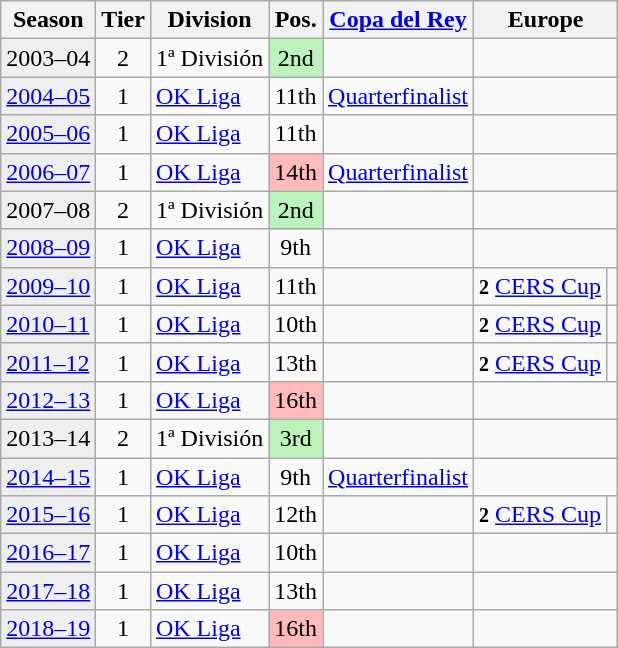<table class="wikitable">
<tr>
<th>Season</th>
<th>Tier</th>
<th>Division</th>
<th>Pos.</th>
<th><a href='#'>Copa del Rey</a></th>
<th colspan=2>Europe</th>
</tr>
<tr>
<td style="background:#efefef;">2003–04</td>
<td align="center">2</td>
<td>1ª División</td>
<td align="center" bgcolor=#BBF3BB>2nd</td>
<td></td>
<td colspan=2></td>
</tr>
<tr>
<td style="background:#efefef;"><a href='#'>2004–05</a></td>
<td align="center">1</td>
<td><a href='#'>OK Liga</a></td>
<td align="center">11th</td>
<td><a href='#'>Quarterfinalist</a></td>
<td colspan=2></td>
</tr>
<tr>
<td style="background:#efefef;"><a href='#'>2005–06</a></td>
<td align="center">1</td>
<td><a href='#'>OK Liga</a></td>
<td align="center">11th</td>
<td></td>
<td colspan=2></td>
</tr>
<tr>
<td style="background:#efefef;"><a href='#'>2006–07</a></td>
<td align="center">1</td>
<td><a href='#'>OK Liga</a></td>
<td align="center" bgcolor=#FFBBBB>14th</td>
<td><a href='#'>Quarterfinalist</a></td>
<td colspan=2></td>
</tr>
<tr>
<td style="background:#efefef;">2007–08</td>
<td align="center">2</td>
<td>1ª División</td>
<td align="center" bgcolor=#BBF3BB>2nd</td>
<td></td>
<td colspan=2></td>
</tr>
<tr>
<td style="background:#efefef;"><a href='#'>2008–09</a></td>
<td align="center">1</td>
<td><a href='#'>OK Liga</a></td>
<td align="center">9th</td>
<td></td>
<td colspan=2></td>
</tr>
<tr>
<td style="background:#efefef;"><a href='#'>2009–10</a></td>
<td align="center">1</td>
<td><a href='#'>OK Liga</a></td>
<td align="center">11th</td>
<td></td>
<td><small><strong>2</strong></small> <a href='#'>CERS Cup</a></td>
<td align=center></td>
</tr>
<tr>
<td style="background:#efefef;"><a href='#'>2010–11</a></td>
<td align="center">1</td>
<td><a href='#'>OK Liga</a></td>
<td align="center">10th</td>
<td></td>
<td><small><strong>2</strong></small> <a href='#'>CERS Cup</a></td>
<td align=center></td>
</tr>
<tr>
<td style="background:#efefef;"><a href='#'>2011–12</a></td>
<td align="center">1</td>
<td><a href='#'>OK Liga</a></td>
<td align="center">13th</td>
<td></td>
<td><small><strong>2</strong></small> <a href='#'>CERS Cup</a></td>
<td align=center></td>
</tr>
<tr>
<td style="background:#efefef;"><a href='#'>2012–13</a></td>
<td align="center">1</td>
<td><a href='#'>OK Liga</a></td>
<td align="center" bgcolor=#FFBBBB>16th</td>
<td></td>
<td colspan=2></td>
</tr>
<tr>
<td style="background:#efefef;">2013–14</td>
<td align="center">2</td>
<td>1ª División</td>
<td align="center" bgcolor=#BBF3BB>3rd</td>
<td></td>
<td colspan=2></td>
</tr>
<tr>
<td style="background:#efefef;"><a href='#'>2014–15</a></td>
<td align="center">1</td>
<td><a href='#'>OK Liga</a></td>
<td align="center">9th</td>
<td><a href='#'>Quarterfinalist</a></td>
<td colspan=2></td>
</tr>
<tr>
<td style="background:#efefef;"><a href='#'>2015–16</a></td>
<td align="center">1</td>
<td><a href='#'>OK Liga</a></td>
<td align="center">12th</td>
<td></td>
<td><small><strong>2</strong></small> <a href='#'>CERS Cup</a></td>
<td align=center></td>
</tr>
<tr>
<td style="background:#efefef;"><a href='#'>2016–17</a></td>
<td align="center">1</td>
<td><a href='#'>OK Liga</a></td>
<td align="center">10th</td>
<td></td>
<td colspan=2></td>
</tr>
<tr>
<td style="background:#efefef;"><a href='#'>2017–18</a></td>
<td align="center">1</td>
<td><a href='#'>OK Liga</a></td>
<td align=center>13th</td>
<td></td>
<td colspan=2></td>
</tr>
<tr>
<td style="background:#efefef;"><a href='#'>2018–19</a></td>
<td align="center">1</td>
<td><a href='#'>OK Liga</a></td>
<td align=center bgcolor=#FFBBBB>16th</td>
<td></td>
<td colspan=2></td>
</tr>
</table>
